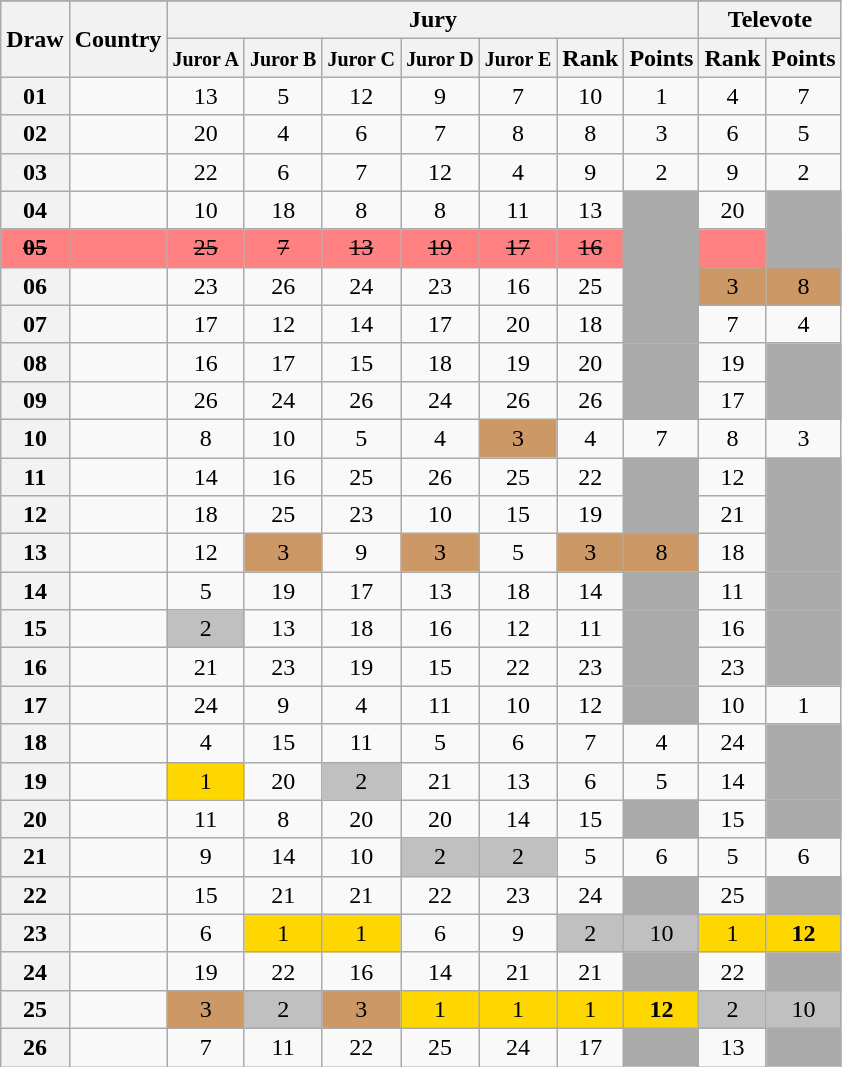<table class="sortable wikitable collapsible plainrowheaders" style="text-align:center;">
<tr>
</tr>
<tr>
<th scope="col" rowspan="2">Draw</th>
<th scope="col" rowspan="2">Country</th>
<th scope="col" colspan="7">Jury</th>
<th scope="col" colspan="2">Televote</th>
</tr>
<tr>
<th scope="col"><small>Juror A</small></th>
<th scope="col"><small>Juror B</small></th>
<th scope="col"><small>Juror C</small></th>
<th scope="col"><small>Juror D</small></th>
<th scope="col"><small>Juror E</small></th>
<th scope="col">Rank</th>
<th scope="col" class="unsortable">Points</th>
<th scope="col">Rank</th>
<th scope="col" class="unsortable">Points</th>
</tr>
<tr>
<th scope="row" style="text-align:center;">01</th>
<td style="text-align:left;"></td>
<td>13</td>
<td>5</td>
<td>12</td>
<td>9</td>
<td>7</td>
<td>10</td>
<td>1</td>
<td>4</td>
<td>7</td>
</tr>
<tr>
<th scope="row" style="text-align:center;">02</th>
<td style="text-align:left;"></td>
<td>20</td>
<td>4</td>
<td>6</td>
<td>7</td>
<td>8</td>
<td>8</td>
<td>3</td>
<td>6</td>
<td>5</td>
</tr>
<tr>
<th scope="row" style="text-align:center;">03</th>
<td style="text-align:left;"></td>
<td>22</td>
<td>6</td>
<td>7</td>
<td>12</td>
<td>4</td>
<td>9</td>
<td>2</td>
<td>9</td>
<td>2</td>
</tr>
<tr>
<th scope="row" style="text-align:center;">04</th>
<td style="text-align:left;"></td>
<td>10</td>
<td>18</td>
<td>8</td>
<td>8</td>
<td>11</td>
<td>13</td>
<td style="background:#AAAAAA;"></td>
<td>20</td>
<td style="background:#AAAAAA;"></td>
</tr>
<tr style="background:#FE8080">
<th scope="row" style="text-align:center; background:#FE8080"><s>05</s></th>
<td style="text-align:left;"><s></s> </td>
<td><s>25</s></td>
<td><s>7</s></td>
<td><s>13</s></td>
<td><s>19</s></td>
<td><s>17</s></td>
<td><s>16</s></td>
<td style="background:#AAAAAA;"></td>
<td></td>
<td style="background:#AAAAAA;"></td>
</tr>
<tr>
<th scope="row" style="text-align:center;">06</th>
<td style="text-align:left;"></td>
<td>23</td>
<td>26</td>
<td>24</td>
<td>23</td>
<td>16</td>
<td>25</td>
<td style="background:#AAAAAA;"></td>
<td style="background:#CC9966;">3</td>
<td style="background:#CC9966;">8</td>
</tr>
<tr>
<th scope="row" style="text-align:center;">07</th>
<td style="text-align:left;"></td>
<td>17</td>
<td>12</td>
<td>14</td>
<td>17</td>
<td>20</td>
<td>18</td>
<td style="background:#AAAAAA;"></td>
<td>7</td>
<td>4</td>
</tr>
<tr>
<th scope="row" style="text-align:center;">08</th>
<td style="text-align:left;"></td>
<td>16</td>
<td>17</td>
<td>15</td>
<td>18</td>
<td>19</td>
<td>20</td>
<td style="background:#AAAAAA;"></td>
<td>19</td>
<td style="background:#AAAAAA;"></td>
</tr>
<tr>
<th scope="row" style="text-align:center;">09</th>
<td style="text-align:left;"></td>
<td>26</td>
<td>24</td>
<td>26</td>
<td>24</td>
<td>26</td>
<td>26</td>
<td style="background:#AAAAAA;"></td>
<td>17</td>
<td style="background:#AAAAAA;"></td>
</tr>
<tr>
<th scope="row" style="text-align:center;">10</th>
<td style="text-align:left;"></td>
<td>8</td>
<td>10</td>
<td>5</td>
<td>4</td>
<td style="background:#CC9966;">3</td>
<td>4</td>
<td>7</td>
<td>8</td>
<td>3</td>
</tr>
<tr>
<th scope="row" style="text-align:center;">11</th>
<td style="text-align:left;"></td>
<td>14</td>
<td>16</td>
<td>25</td>
<td>26</td>
<td>25</td>
<td>22</td>
<td style="background:#AAAAAA;"></td>
<td>12</td>
<td style="background:#AAAAAA;"></td>
</tr>
<tr>
<th scope="row" style="text-align:center;">12</th>
<td style="text-align:left;"></td>
<td>18</td>
<td>25</td>
<td>23</td>
<td>10</td>
<td>15</td>
<td>19</td>
<td style="background:#AAAAAA;"></td>
<td>21</td>
<td style="background:#AAAAAA;"></td>
</tr>
<tr>
<th scope="row" style="text-align:center;">13</th>
<td style="text-align:left;"></td>
<td>12</td>
<td style="background:#CC9966;">3</td>
<td>9</td>
<td style="background:#CC9966;">3</td>
<td>5</td>
<td style="background:#CC9966;">3</td>
<td style="background:#CC9966;">8</td>
<td>18</td>
<td style="background:#AAAAAA;"></td>
</tr>
<tr>
<th scope="row" style="text-align:center;">14</th>
<td style="text-align:left;"></td>
<td>5</td>
<td>19</td>
<td>17</td>
<td>13</td>
<td>18</td>
<td>14</td>
<td style="background:#AAAAAA;"></td>
<td>11</td>
<td style="background:#AAAAAA;"></td>
</tr>
<tr>
<th scope="row" style="text-align:center;">15</th>
<td style="text-align:left;"></td>
<td style="background:silver;">2</td>
<td>13</td>
<td>18</td>
<td>16</td>
<td>12</td>
<td>11</td>
<td style="background:#AAAAAA;"></td>
<td>16</td>
<td style="background:#AAAAAA;"></td>
</tr>
<tr>
<th scope="row" style="text-align:center;">16</th>
<td style="text-align:left;"></td>
<td>21</td>
<td>23</td>
<td>19</td>
<td>15</td>
<td>22</td>
<td>23</td>
<td style="background:#AAAAAA;"></td>
<td>23</td>
<td style="background:#AAAAAA;"></td>
</tr>
<tr>
<th scope="row" style="text-align:center;">17</th>
<td style="text-align:left;"></td>
<td>24</td>
<td>9</td>
<td>4</td>
<td>11</td>
<td>10</td>
<td>12</td>
<td style="background:#AAAAAA;"></td>
<td>10</td>
<td>1</td>
</tr>
<tr>
<th scope="row" style="text-align:center;">18</th>
<td style="text-align:left;"></td>
<td>4</td>
<td>15</td>
<td>11</td>
<td>5</td>
<td>6</td>
<td>7</td>
<td>4</td>
<td>24</td>
<td style="background:#AAAAAA;"></td>
</tr>
<tr>
<th scope="row" style="text-align:center;">19</th>
<td style="text-align:left;"></td>
<td style="background:gold;">1</td>
<td>20</td>
<td style="background:silver;">2</td>
<td>21</td>
<td>13</td>
<td>6</td>
<td>5</td>
<td>14</td>
<td style="background:#AAAAAA;"></td>
</tr>
<tr>
<th scope="row" style="text-align:center;">20</th>
<td style="text-align:left;"></td>
<td>11</td>
<td>8</td>
<td>20</td>
<td>20</td>
<td>14</td>
<td>15</td>
<td style="background:#AAAAAA;"></td>
<td>15</td>
<td style="background:#AAAAAA;"></td>
</tr>
<tr>
<th scope="row" style="text-align:center;">21</th>
<td style="text-align:left;"></td>
<td>9</td>
<td>14</td>
<td>10</td>
<td style="background:silver;">2</td>
<td style="background:silver;">2</td>
<td>5</td>
<td>6</td>
<td>5</td>
<td>6</td>
</tr>
<tr>
<th scope="row" style="text-align:center;">22</th>
<td style="text-align:left;"></td>
<td>15</td>
<td>21</td>
<td>21</td>
<td>22</td>
<td>23</td>
<td>24</td>
<td style="background:#AAAAAA;"></td>
<td>25</td>
<td style="background:#AAAAAA;"></td>
</tr>
<tr>
<th scope="row" style="text-align:center;">23</th>
<td style="text-align:left;"></td>
<td>6</td>
<td style="background:gold;">1</td>
<td style="background:gold;">1</td>
<td>6</td>
<td>9</td>
<td style="background:silver;">2</td>
<td style="background:silver;">10</td>
<td style="background:gold;">1</td>
<td style="background:gold;"><strong>12</strong></td>
</tr>
<tr>
<th scope="row" style="text-align:center;">24</th>
<td style="text-align:left;"></td>
<td>19</td>
<td>22</td>
<td>16</td>
<td>14</td>
<td>21</td>
<td>21</td>
<td style="background:#AAAAAA;"></td>
<td>22</td>
<td style="background:#AAAAAA;"></td>
</tr>
<tr>
<th scope="row" style="text-align:center;">25</th>
<td style="text-align:left;"></td>
<td style="background:#CC9966;">3</td>
<td style="background:silver;">2</td>
<td style="background:#CC9966;">3</td>
<td style="background:gold;">1</td>
<td style="background:gold;">1</td>
<td style="background:gold;">1</td>
<td style="background:gold;"><strong>12</strong></td>
<td style="background:silver;">2</td>
<td style="background:silver;">10</td>
</tr>
<tr>
<th scope="row" style="text-align:center;">26</th>
<td style="text-align:left;"></td>
<td>7</td>
<td>11</td>
<td>22</td>
<td>25</td>
<td>24</td>
<td>17</td>
<td style="background:#AAAAAA;"></td>
<td>13</td>
<td style="background:#AAAAAA;"></td>
</tr>
</table>
